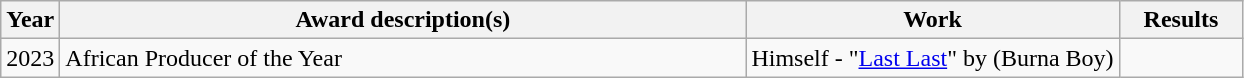<table class="wikitable">
<tr>
<th>Year</th>
<th width="450">Award description(s)</th>
<th>Work</th>
<th width="75">Results</th>
</tr>
<tr>
<td>2023</td>
<td>African Producer of the Year</td>
<td>Himself - "<a href='#'>Last Last</a>" by (Burna Boy)</td>
<td></td>
</tr>
</table>
